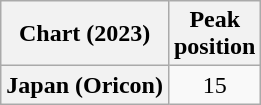<table class="wikitable plainrowheaders" style="text-align:center">
<tr>
<th scope="col">Chart (2023)</th>
<th scope="col">Peak<br>position</th>
</tr>
<tr>
<th scope="row">Japan (Oricon)</th>
<td>15</td>
</tr>
</table>
